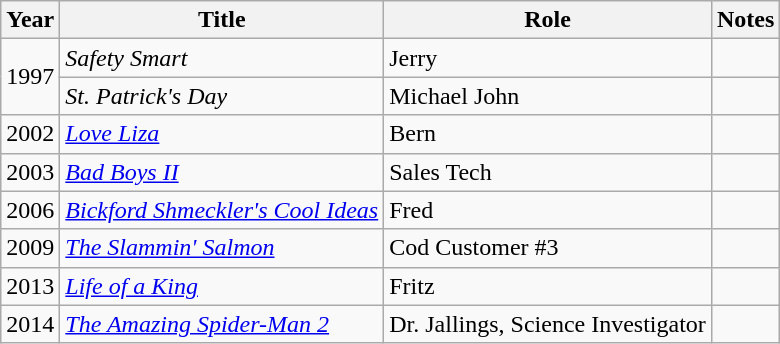<table class="wikitable sortable">
<tr>
<th>Year</th>
<th>Title</th>
<th>Role</th>
<th>Notes</th>
</tr>
<tr>
<td rowspan="2">1997</td>
<td><em>Safety Smart</em></td>
<td>Jerry</td>
<td></td>
</tr>
<tr>
<td><em>St. Patrick's Day</em></td>
<td>Michael John</td>
<td></td>
</tr>
<tr>
<td>2002</td>
<td><em><a href='#'>Love Liza</a></em></td>
<td>Bern</td>
<td></td>
</tr>
<tr>
<td>2003</td>
<td><em><a href='#'>Bad Boys II</a></em></td>
<td>Sales Tech</td>
<td></td>
</tr>
<tr>
<td>2006</td>
<td><em><a href='#'>Bickford Shmeckler's Cool Ideas</a></em></td>
<td>Fred</td>
<td></td>
</tr>
<tr>
<td>2009</td>
<td><em><a href='#'>The Slammin' Salmon</a></em></td>
<td>Cod Customer #3</td>
<td></td>
</tr>
<tr>
<td>2013</td>
<td><em><a href='#'>Life of a King</a></em></td>
<td>Fritz</td>
<td></td>
</tr>
<tr>
<td>2014</td>
<td><em><a href='#'>The Amazing Spider-Man 2</a></em></td>
<td>Dr. Jallings, Science Investigator</td>
<td></td>
</tr>
</table>
